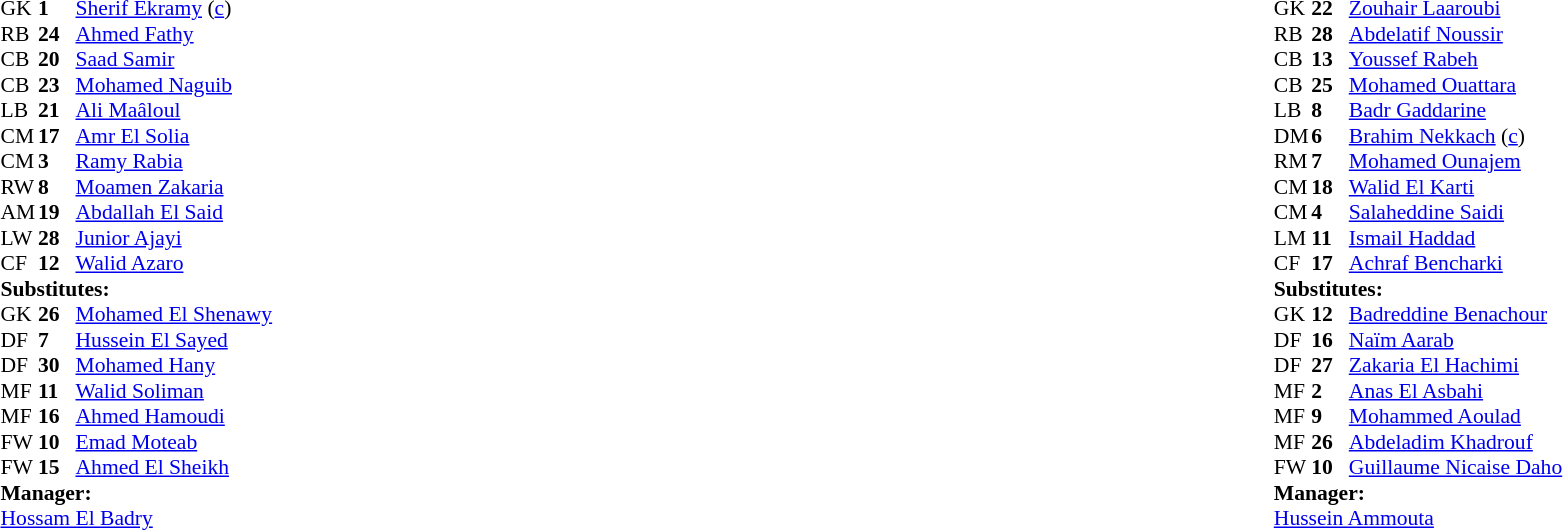<table width="100%">
<tr>
<td valign="top" width="40%"><br><table style="font-size:90%" cellspacing="0" cellpadding="0">
<tr>
<th width=25></th>
<th width=25></th>
</tr>
<tr>
<td>GK</td>
<td><strong>1</strong></td>
<td> <a href='#'>Sherif Ekramy</a> (<a href='#'>c</a>)</td>
</tr>
<tr>
<td>RB</td>
<td><strong>24</strong></td>
<td> <a href='#'>Ahmed Fathy</a></td>
</tr>
<tr>
<td>CB</td>
<td><strong>20</strong></td>
<td> <a href='#'>Saad Samir</a></td>
</tr>
<tr>
<td>CB</td>
<td><strong>23</strong></td>
<td> <a href='#'>Mohamed Naguib</a></td>
</tr>
<tr>
<td>LB</td>
<td><strong>21</strong></td>
<td> <a href='#'>Ali Maâloul</a></td>
</tr>
<tr>
<td>CM</td>
<td><strong>17</strong></td>
<td> <a href='#'>Amr El Solia</a></td>
</tr>
<tr>
<td>CM</td>
<td><strong>3</strong></td>
<td> <a href='#'>Ramy Rabia</a></td>
<td></td>
<td></td>
</tr>
<tr>
<td>RW</td>
<td><strong>8</strong></td>
<td> <a href='#'>Moamen Zakaria</a></td>
</tr>
<tr>
<td>AM</td>
<td><strong>19</strong></td>
<td> <a href='#'>Abdallah El Said</a></td>
</tr>
<tr>
<td>LW</td>
<td><strong>28</strong></td>
<td> <a href='#'>Junior Ajayi</a></td>
<td></td>
<td></td>
</tr>
<tr>
<td>CF</td>
<td><strong>12</strong></td>
<td> <a href='#'>Walid Azaro</a></td>
</tr>
<tr>
<td colspan=3><strong>Substitutes:</strong></td>
</tr>
<tr>
<td>GK</td>
<td><strong>26</strong></td>
<td> <a href='#'>Mohamed El Shenawy</a></td>
</tr>
<tr>
<td>DF</td>
<td><strong>7</strong></td>
<td> <a href='#'>Hussein El Sayed</a></td>
</tr>
<tr>
<td>DF</td>
<td><strong>30</strong></td>
<td> <a href='#'>Mohamed Hany</a></td>
</tr>
<tr>
<td>MF</td>
<td><strong>11</strong></td>
<td> <a href='#'>Walid Soliman</a></td>
<td></td>
<td></td>
<td></td>
</tr>
<tr>
<td>MF</td>
<td><strong>16</strong></td>
<td> <a href='#'>Ahmed Hamoudi</a></td>
<td></td>
<td></td>
</tr>
<tr>
<td>FW</td>
<td><strong>10</strong></td>
<td> <a href='#'>Emad Moteab</a></td>
<td></td>
<td></td>
<td></td>
</tr>
<tr>
<td>FW</td>
<td><strong>15</strong></td>
<td> <a href='#'>Ahmed El Sheikh</a></td>
</tr>
<tr>
<td colspan=3><strong>Manager:</strong></td>
</tr>
<tr>
<td colspan=3> <a href='#'>Hossam El Badry</a></td>
</tr>
</table>
</td>
<td valign="top"></td>
<td valign="top" width="50%"><br><table style="font-size:90%; margin:auto" cellspacing="0" cellpadding="0">
<tr>
<th width=25></th>
<th width=25></th>
</tr>
<tr>
<td>GK</td>
<td><strong>22</strong></td>
<td> <a href='#'>Zouhair Laaroubi</a></td>
<td></td>
</tr>
<tr>
<td>RB</td>
<td><strong>28</strong></td>
<td> <a href='#'>Abdelatif Noussir</a></td>
</tr>
<tr>
<td>CB</td>
<td><strong>13</strong></td>
<td> <a href='#'>Youssef Rabeh</a></td>
</tr>
<tr>
<td>CB</td>
<td><strong>25</strong></td>
<td> <a href='#'>Mohamed Ouattara</a></td>
</tr>
<tr>
<td>LB</td>
<td><strong>8</strong></td>
<td> <a href='#'>Badr Gaddarine</a></td>
</tr>
<tr>
<td>DM</td>
<td><strong>6</strong></td>
<td> <a href='#'>Brahim Nekkach</a> (<a href='#'>c</a>)</td>
<td></td>
</tr>
<tr>
<td>RM</td>
<td><strong>7</strong></td>
<td> <a href='#'>Mohamed Ounajem</a></td>
<td></td>
<td></td>
</tr>
<tr>
<td>CM</td>
<td><strong>18</strong></td>
<td> <a href='#'>Walid El Karti</a></td>
</tr>
<tr>
<td>CM</td>
<td><strong>4</strong></td>
<td> <a href='#'>Salaheddine Saidi</a></td>
<td></td>
</tr>
<tr>
<td>LM</td>
<td><strong>11</strong></td>
<td> <a href='#'>Ismail Haddad</a></td>
<td></td>
<td></td>
</tr>
<tr>
<td>CF</td>
<td><strong>17</strong></td>
<td> <a href='#'>Achraf Bencharki</a></td>
</tr>
<tr>
<td colspan=3><strong>Substitutes:</strong></td>
</tr>
<tr>
<td>GK</td>
<td><strong>12</strong></td>
<td> <a href='#'>Badreddine Benachour</a></td>
</tr>
<tr>
<td>DF</td>
<td><strong>16</strong></td>
<td> <a href='#'>Naïm Aarab</a></td>
</tr>
<tr>
<td>DF</td>
<td><strong>27</strong></td>
<td> <a href='#'>Zakaria El Hachimi</a></td>
</tr>
<tr>
<td>MF</td>
<td><strong>2</strong></td>
<td> <a href='#'>Anas El Asbahi</a></td>
</tr>
<tr>
<td>MF</td>
<td><strong>9</strong></td>
<td> <a href='#'>Mohammed Aoulad</a></td>
</tr>
<tr>
<td>MF</td>
<td><strong>26</strong></td>
<td> <a href='#'>Abdeladim Khadrouf</a></td>
<td></td>
<td></td>
</tr>
<tr>
<td>FW</td>
<td><strong>10</strong></td>
<td> <a href='#'>Guillaume Nicaise Daho</a></td>
<td></td>
<td></td>
</tr>
<tr>
<td colspan=3><strong>Manager:</strong></td>
</tr>
<tr>
<td colspan=3> <a href='#'>Hussein Ammouta</a></td>
</tr>
</table>
</td>
</tr>
</table>
